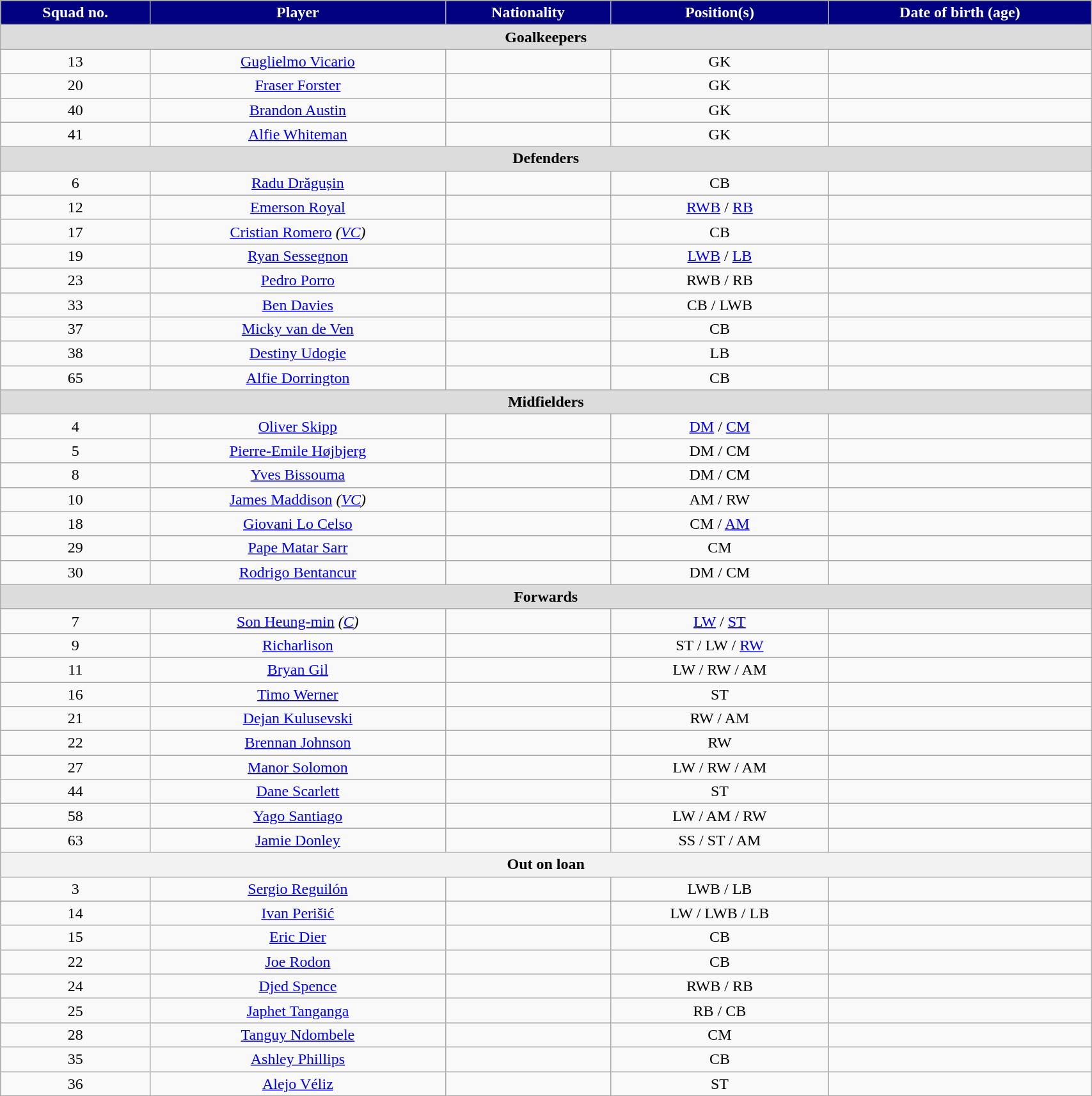<table class="wikitable" style="text-align:center;width:90%">
<tr>
<th style="background:#000080; color:white; text-align:center;">Squad no.</th>
<th style="background:#000080; color:white; text-align:center;">Player</th>
<th style="background:#000080; color:white; text-align:center;">Nationality</th>
<th style="background:#000080; color:white; text-align:center;">Position(s)</th>
<th style="background:#000080; color:white; text-align:center;">Date of birth (age)</th>
</tr>
<tr>
<th colspan="5" style="background:#dcdcdc; text-align:center;">Goalkeepers</th>
</tr>
<tr>
<td>13</td>
<td><a href='#'>Guglielmo Vicario</a></td>
<td></td>
<td>GK</td>
<td></td>
</tr>
<tr>
<td>20</td>
<td><a href='#'>Fraser Forster</a></td>
<td></td>
<td>GK</td>
<td></td>
</tr>
<tr>
<td>40</td>
<td><a href='#'>Brandon Austin</a></td>
<td></td>
<td>GK</td>
<td></td>
</tr>
<tr>
<td>41</td>
<td><a href='#'>Alfie Whiteman</a></td>
<td></td>
<td>GK</td>
<td></td>
</tr>
<tr>
<th colspan="5" style="background:#dcdcdc; text-align:center;">Defenders</th>
</tr>
<tr>
<td>6</td>
<td><a href='#'>Radu Drăgușin</a></td>
<td></td>
<td>CB</td>
<td></td>
</tr>
<tr>
<td>12</td>
<td><a href='#'>Emerson Royal</a></td>
<td></td>
<td><a href='#'>RWB</a> / <a href='#'>RB</a></td>
<td></td>
</tr>
<tr>
<td>17</td>
<td><a href='#'>Cristian Romero</a> <em>(<a href='#'>VC</a>)</em></td>
<td></td>
<td>CB</td>
<td></td>
</tr>
<tr>
<td>19</td>
<td><a href='#'>Ryan Sessegnon</a></td>
<td></td>
<td><a href='#'>LWB</a> / <a href='#'>LB</a></td>
<td></td>
</tr>
<tr>
<td>23</td>
<td><a href='#'>Pedro Porro</a></td>
<td></td>
<td>RWB / RB</td>
<td></td>
</tr>
<tr>
<td>33</td>
<td><a href='#'>Ben Davies</a></td>
<td></td>
<td>CB / LWB</td>
<td></td>
</tr>
<tr>
<td>37</td>
<td><a href='#'>Micky van de Ven</a></td>
<td></td>
<td>CB</td>
<td></td>
</tr>
<tr>
<td>38</td>
<td><a href='#'>Destiny Udogie</a></td>
<td></td>
<td>LB</td>
<td></td>
</tr>
<tr>
<td>65</td>
<td><a href='#'>Alfie Dorrington</a></td>
<td></td>
<td>CB</td>
<td></td>
</tr>
<tr>
<th colspan="5" style="background:#dcdcdc; text-align:center;">Midfielders</th>
</tr>
<tr>
<td>4</td>
<td><a href='#'>Oliver Skipp</a></td>
<td></td>
<td><a href='#'>DM</a> / <a href='#'>CM</a></td>
<td></td>
</tr>
<tr>
<td>5</td>
<td><a href='#'>Pierre-Emile Højbjerg</a></td>
<td></td>
<td>DM / CM</td>
<td></td>
</tr>
<tr>
<td>8</td>
<td><a href='#'>Yves Bissouma</a></td>
<td></td>
<td>DM / CM</td>
<td></td>
</tr>
<tr>
<td>10</td>
<td><a href='#'>James Maddison</a> <em>(<a href='#'>VC</a>)</em></td>
<td></td>
<td>AM / RW</td>
<td></td>
</tr>
<tr>
<td>18</td>
<td><a href='#'>Giovani Lo Celso</a></td>
<td></td>
<td>CM / <a href='#'>AM</a></td>
<td></td>
</tr>
<tr>
<td>29</td>
<td><a href='#'>Pape Matar Sarr</a></td>
<td></td>
<td>CM</td>
<td></td>
</tr>
<tr>
<td>30</td>
<td><a href='#'>Rodrigo Bentancur</a></td>
<td></td>
<td>DM / CM</td>
<td></td>
</tr>
<tr>
<th colspan="5" style="background:#dcdcdc; text-align:center;">Forwards</th>
</tr>
<tr>
<td>7</td>
<td><a href='#'>Son Heung-min</a> <em>(<a href='#'>C</a>)</em></td>
<td></td>
<td><a href='#'>LW</a> / <a href='#'>ST</a></td>
<td></td>
</tr>
<tr>
<td>9</td>
<td><a href='#'>Richarlison</a></td>
<td></td>
<td>ST / LW / <a href='#'>RW</a></td>
<td></td>
</tr>
<tr>
<td>11</td>
<td><a href='#'>Bryan Gil</a></td>
<td></td>
<td>LW / RW / AM</td>
<td></td>
</tr>
<tr>
<td>16</td>
<td><a href='#'>Timo Werner</a></td>
<td></td>
<td>ST</td>
<td></td>
</tr>
<tr>
<td>21</td>
<td><a href='#'>Dejan Kulusevski</a></td>
<td></td>
<td>RW / AM</td>
<td></td>
</tr>
<tr>
<td>22</td>
<td><a href='#'>Brennan Johnson</a></td>
<td></td>
<td>RW</td>
<td></td>
</tr>
<tr>
<td>27</td>
<td><a href='#'>Manor Solomon</a></td>
<td></td>
<td>LW / RW / AM</td>
<td></td>
</tr>
<tr>
<td>44</td>
<td><a href='#'>Dane Scarlett</a></td>
<td></td>
<td>ST</td>
<td></td>
</tr>
<tr>
<td>58</td>
<td><a href='#'>Yago Santiago</a></td>
<td></td>
<td>LW / AM / RW</td>
<td></td>
</tr>
<tr>
<td>63</td>
<td><a href='#'>Jamie Donley</a></td>
<td></td>
<td>SS / ST / AM</td>
<td></td>
</tr>
<tr>
<th colspan="5">Out on loan</th>
</tr>
<tr>
<td>3</td>
<td><a href='#'>Sergio Reguilón</a></td>
<td></td>
<td>LWB / LB</td>
<td></td>
</tr>
<tr>
<td>14</td>
<td><a href='#'>Ivan Perišić</a></td>
<td></td>
<td>LW / LWB / LB</td>
<td></td>
</tr>
<tr>
<td>15</td>
<td><a href='#'>Eric Dier</a></td>
<td></td>
<td>CB</td>
<td></td>
</tr>
<tr>
<td>22</td>
<td><a href='#'>Joe Rodon</a></td>
<td></td>
<td>CB</td>
<td></td>
</tr>
<tr>
<td>24</td>
<td><a href='#'>Djed Spence</a></td>
<td></td>
<td>RWB / RB</td>
<td></td>
</tr>
<tr>
<td>25</td>
<td><a href='#'>Japhet Tanganga</a></td>
<td></td>
<td>RB / CB</td>
<td></td>
</tr>
<tr>
<td>28</td>
<td><a href='#'>Tanguy Ndombele</a></td>
<td></td>
<td>CM</td>
<td></td>
</tr>
<tr>
<td>35</td>
<td><a href='#'>Ashley Phillips</a></td>
<td></td>
<td>CB</td>
<td></td>
</tr>
<tr>
<td>36</td>
<td><a href='#'>Alejo Véliz</a></td>
<td></td>
<td>ST</td>
<td></td>
</tr>
</table>
